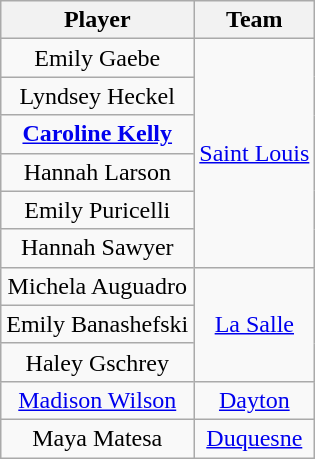<table class="wikitable" style="text-align: center;">
<tr>
<th>Player</th>
<th>Team</th>
</tr>
<tr>
<td>Emily Gaebe</td>
<td rowspan=6><a href='#'>Saint Louis</a></td>
</tr>
<tr>
<td>Lyndsey Heckel</td>
</tr>
<tr>
<td><strong><a href='#'>Caroline Kelly</a></strong></td>
</tr>
<tr>
<td>Hannah Larson</td>
</tr>
<tr>
<td>Emily Puricelli</td>
</tr>
<tr>
<td>Hannah Sawyer</td>
</tr>
<tr>
<td>Michela Auguadro</td>
<td rowspan=3><a href='#'>La Salle</a></td>
</tr>
<tr>
<td>Emily Banashefski</td>
</tr>
<tr>
<td>Haley Gschrey</td>
</tr>
<tr>
<td><a href='#'>Madison Wilson</a></td>
<td><a href='#'>Dayton</a></td>
</tr>
<tr>
<td>Maya Matesa</td>
<td><a href='#'>Duquesne</a></td>
</tr>
</table>
